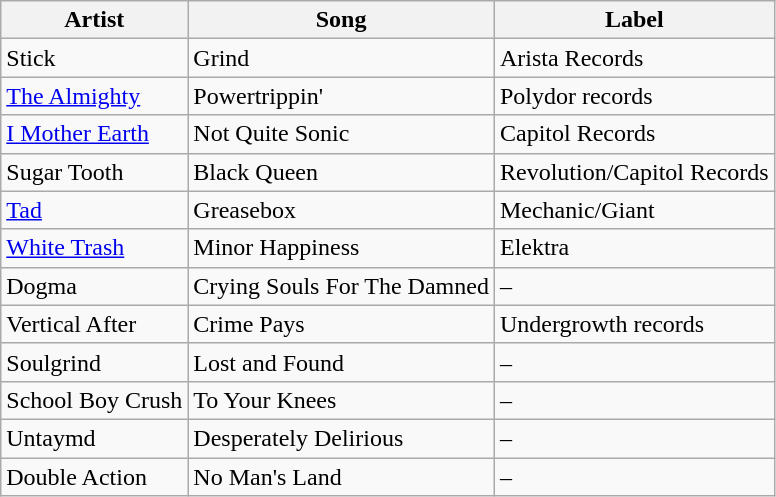<table class="wikitable">
<tr>
<th>Artist</th>
<th>Song</th>
<th>Label</th>
</tr>
<tr>
<td>Stick</td>
<td>Grind</td>
<td>Arista Records</td>
</tr>
<tr>
<td><a href='#'>The Almighty</a></td>
<td>Powertrippin'</td>
<td>Polydor records</td>
</tr>
<tr>
<td><a href='#'>I Mother Earth</a></td>
<td>Not Quite Sonic</td>
<td>Capitol Records</td>
</tr>
<tr>
<td>Sugar Tooth</td>
<td>Black Queen</td>
<td>Revolution/Capitol Records</td>
</tr>
<tr>
<td><a href='#'>Tad</a></td>
<td>Greasebox</td>
<td>Mechanic/Giant</td>
</tr>
<tr>
<td><a href='#'>White Trash</a></td>
<td>Minor Happiness</td>
<td>Elektra</td>
</tr>
<tr>
<td>Dogma</td>
<td>Crying Souls For The Damned</td>
<td>–</td>
</tr>
<tr>
<td>Vertical After</td>
<td>Crime Pays</td>
<td>Undergrowth records</td>
</tr>
<tr>
<td>Soulgrind</td>
<td>Lost and Found</td>
<td>–</td>
</tr>
<tr>
<td>School Boy Crush</td>
<td>To Your Knees</td>
<td>–</td>
</tr>
<tr>
<td>Untaymd</td>
<td>Desperately Delirious</td>
<td>–</td>
</tr>
<tr>
<td>Double Action</td>
<td>No Man's Land</td>
<td>–</td>
</tr>
</table>
